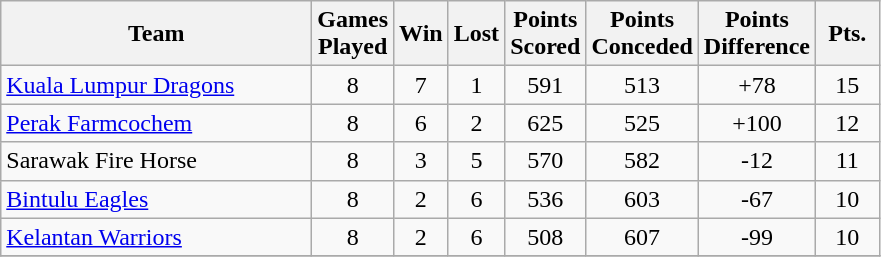<table class="wikitable" style="text-align:center">
<tr>
<th width=200>Team</th>
<th width=25>Games Played</th>
<th width=25>Win</th>
<th width=25>Lost</th>
<th width=25>Points Scored</th>
<th width=25>Points Conceded</th>
<th width=25>Points Difference</th>
<th width=35>Pts.</th>
</tr>
<tr>
<td align=left> <a href='#'>Kuala Lumpur Dragons</a></td>
<td>8</td>
<td>7</td>
<td>1</td>
<td>591</td>
<td>513</td>
<td>+78</td>
<td>15</td>
</tr>
<tr>
<td align=left> <a href='#'>Perak Farmcochem</a></td>
<td>8</td>
<td>6</td>
<td>2</td>
<td>625</td>
<td>525</td>
<td>+100</td>
<td>12</td>
</tr>
<tr>
<td align=left> Sarawak Fire Horse</td>
<td>8</td>
<td>3</td>
<td>5</td>
<td>570</td>
<td>582</td>
<td>-12</td>
<td>11</td>
</tr>
<tr>
<td align=left> <a href='#'>Bintulu Eagles</a></td>
<td>8</td>
<td>2</td>
<td>6</td>
<td>536</td>
<td>603</td>
<td>-67</td>
<td>10</td>
</tr>
<tr>
<td align=left> <a href='#'>Kelantan Warriors</a></td>
<td>8</td>
<td>2</td>
<td>6</td>
<td>508</td>
<td>607</td>
<td>-99</td>
<td>10</td>
</tr>
<tr>
</tr>
</table>
